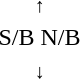<table style="text-align:center;">
<tr>
<td><small>  ↑ </small></td>
</tr>
<tr>
<td><span>S/B</span>   <span>N/B</span></td>
</tr>
<tr>
<td><small> ↓  </small></td>
</tr>
</table>
